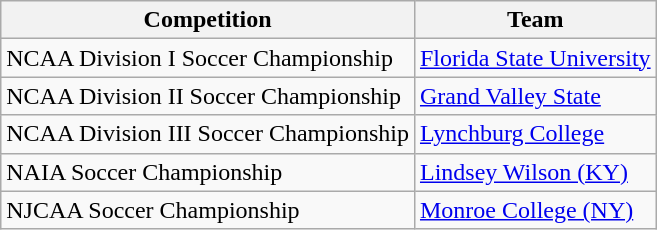<table class="wikitable">
<tr>
<th>Competition</th>
<th>Team</th>
</tr>
<tr>
<td>NCAA Division I Soccer Championship</td>
<td><a href='#'>Florida State University</a></td>
</tr>
<tr>
<td>NCAA Division II Soccer Championship</td>
<td><a href='#'>Grand Valley State</a></td>
</tr>
<tr>
<td>NCAA Division III Soccer Championship</td>
<td><a href='#'>Lynchburg College</a></td>
</tr>
<tr>
<td>NAIA Soccer Championship</td>
<td><a href='#'>Lindsey Wilson (KY)</a></td>
</tr>
<tr>
<td>NJCAA Soccer Championship</td>
<td><a href='#'>Monroe College (NY)</a></td>
</tr>
</table>
